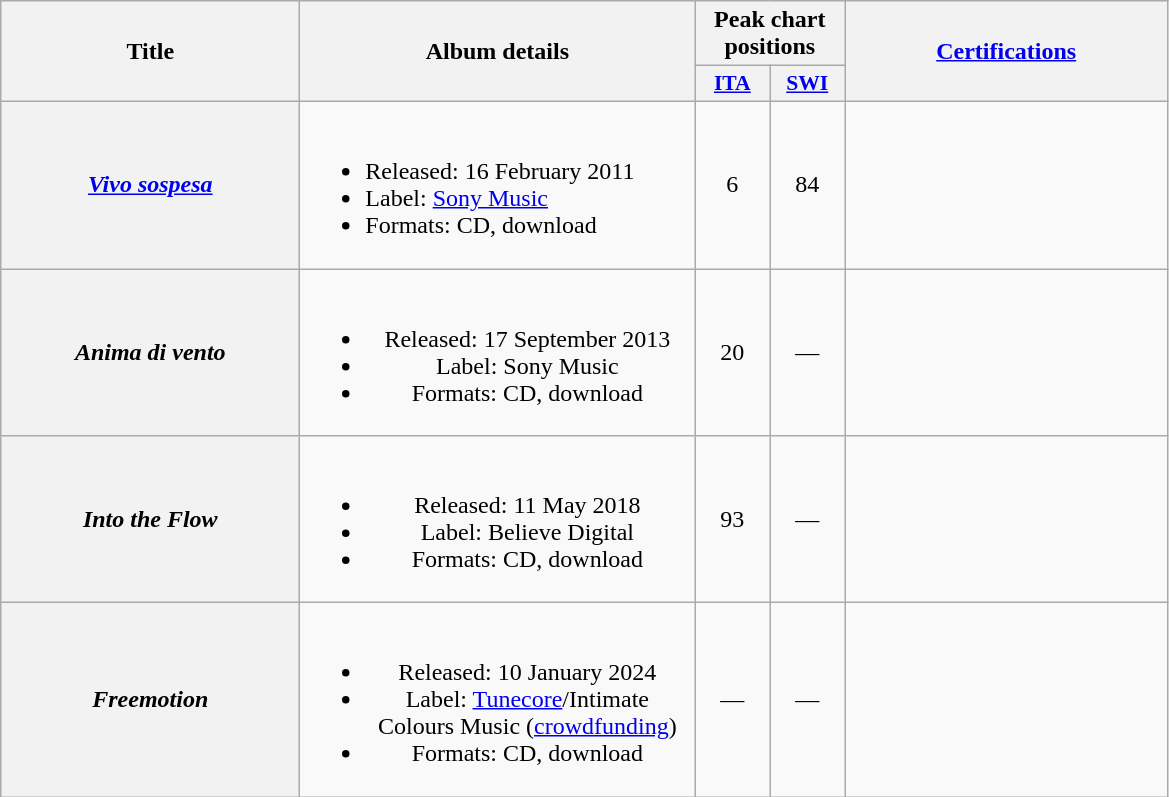<table class="wikitable plainrowheaders" style="text-align:center;" border="1">
<tr>
<th scope="col" rowspan="2" style="width:12em;">Title</th>
<th scope="col" rowspan="2" style="width:16em;">Album details</th>
<th scope="col" colspan="2">Peak chart positions</th>
<th scope="col" rowspan="2" style="width:13em;"><a href='#'>Certifications</a></th>
</tr>
<tr>
<th scope="col" style="width:3em;font-size:90%;"><a href='#'>ITA</a><br></th>
<th scope="col" style="width:3em;font-size:90%;"><a href='#'>SWI</a><br></th>
</tr>
<tr>
<th scope="row"><em><a href='#'>Vivo sospesa</a></em></th>
<td style="text-align:left;"><br><ul><li>Released: 16 February 2011</li><li>Label: <a href='#'>Sony Music</a></li><li>Formats: CD, download</li></ul></td>
<td>6</td>
<td>84</td>
<td style="text-align:left;"></td>
</tr>
<tr>
<th scope="row"><em>Anima di vento</em></th>
<td><br><ul><li>Released: 17 September 2013</li><li>Label: Sony Music</li><li>Formats: CD, download</li></ul></td>
<td>20</td>
<td>—</td>
<td style="text-align:left;"></td>
</tr>
<tr>
<th scope="row"><em>Into the Flow</em></th>
<td><br><ul><li>Released: 11 May 2018</li><li>Label: Believe Digital</li><li>Formats: CD, download</li></ul></td>
<td>93</td>
<td>—</td>
<td style="text-align:left;"></td>
</tr>
<tr>
<th scope="row"><em>Freemotion</th>
<td><br><ul><li>Released: 10 January 2024</li><li>Label: <a href='#'>Tunecore</a>/Intimate Colours Music (<a href='#'>crowdfunding</a>)</li><li>Formats: CD, download</li></ul></td>
<td>—</td>
<td>—</td>
<td style="text-align:left;"></td>
</tr>
</table>
